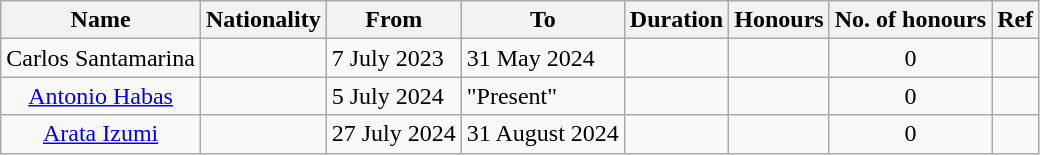<table class="wikitable sortable" style="text-align: center">
<tr>
<th>Name</th>
<th>Nationality</th>
<th>From</th>
<th class="sortable">To</th>
<th class="sortable">Duration</th>
<th class="unsortable">Honours</th>
<th>No. of honours</th>
<th>Ref</th>
</tr>
<tr>
<td align=left>Carlos Santamarina</td>
<td></td>
<td align=left>7 July 2023</td>
<td align=left>31 May 2024</td>
<td></td>
<td></td>
<td>0</td>
<td></td>
</tr>
<tr>
<td><a href='#'>Antonio Habas</a></td>
<td></td>
<td align=left>5 July 2024</td>
<td align=left>"Present"</td>
<td></td>
<td></td>
<td>0</td>
<td></td>
</tr>
<tr>
<td><a href='#'>Arata Izumi</a></td>
<td></td>
<td align=left>27 July 2024</td>
<td align=left>31 August 2024</td>
<td></td>
<td></td>
<td>0</td>
<td></td>
</tr>
</table>
